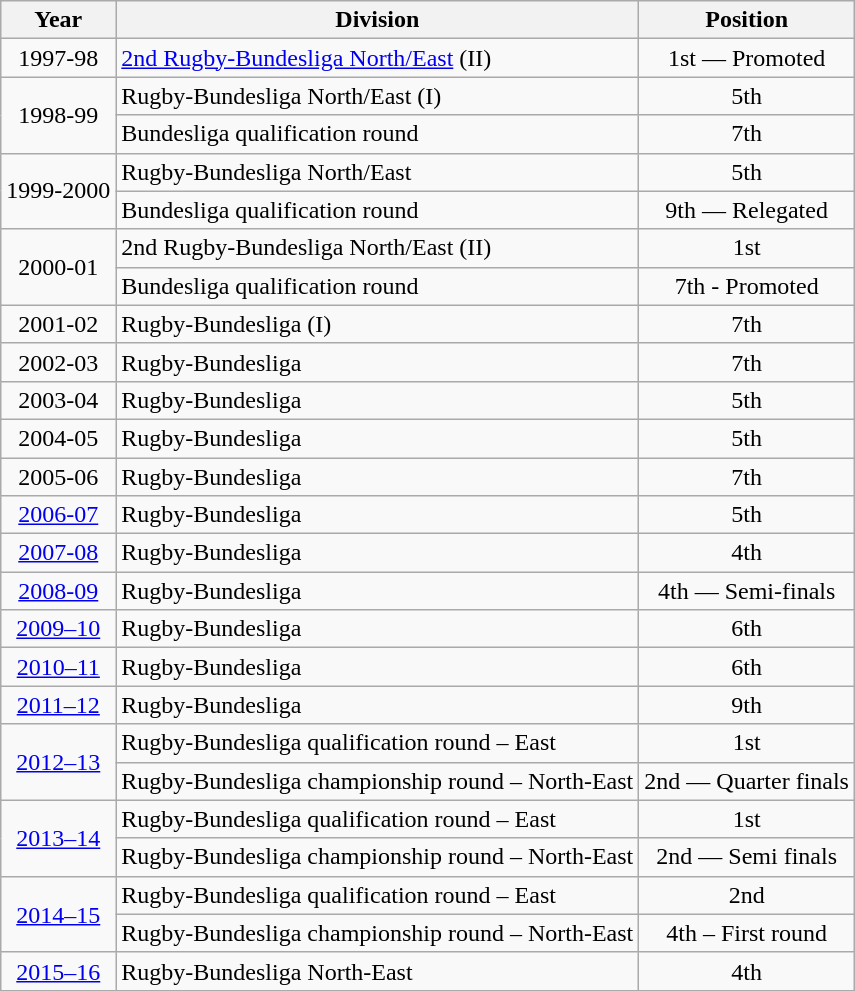<table class="wikitable">
<tr>
<th>Year</th>
<th>Division</th>
<th>Position</th>
</tr>
<tr align="center">
<td>1997-98</td>
<td align="left"><a href='#'>2nd Rugby-Bundesliga North/East</a> (II)</td>
<td>1st — Promoted</td>
</tr>
<tr align="center">
<td rowspan=2>1998-99</td>
<td align="left">Rugby-Bundesliga North/East (I)</td>
<td>5th</td>
</tr>
<tr align="center">
<td align="left">Bundesliga qualification round</td>
<td>7th</td>
</tr>
<tr align="center">
<td rowspan=2>1999-2000</td>
<td align="left">Rugby-Bundesliga North/East</td>
<td>5th</td>
</tr>
<tr align="center">
<td align="left">Bundesliga qualification round</td>
<td>9th — Relegated</td>
</tr>
<tr align="center">
<td rowspan=2>2000-01</td>
<td align="left">2nd Rugby-Bundesliga North/East (II)</td>
<td>1st</td>
</tr>
<tr align="center">
<td align="left">Bundesliga qualification round</td>
<td>7th - Promoted</td>
</tr>
<tr align="center">
<td>2001-02</td>
<td align="left">Rugby-Bundesliga (I)</td>
<td>7th</td>
</tr>
<tr align="center">
<td>2002-03</td>
<td align="left">Rugby-Bundesliga</td>
<td>7th</td>
</tr>
<tr align="center">
<td>2003-04</td>
<td align="left">Rugby-Bundesliga</td>
<td>5th</td>
</tr>
<tr align="center">
<td>2004-05</td>
<td align="left">Rugby-Bundesliga</td>
<td>5th</td>
</tr>
<tr align="center">
<td>2005-06</td>
<td align="left">Rugby-Bundesliga</td>
<td>7th</td>
</tr>
<tr align="center">
<td><a href='#'>2006-07</a></td>
<td align="left">Rugby-Bundesliga</td>
<td>5th</td>
</tr>
<tr align="center">
<td><a href='#'>2007-08</a></td>
<td align="left">Rugby-Bundesliga</td>
<td>4th</td>
</tr>
<tr align="center">
<td><a href='#'>2008-09</a></td>
<td align="left">Rugby-Bundesliga</td>
<td>4th — Semi-finals</td>
</tr>
<tr align="center">
<td><a href='#'>2009–10</a></td>
<td align="left">Rugby-Bundesliga</td>
<td>6th</td>
</tr>
<tr align="center">
<td><a href='#'>2010–11</a></td>
<td align="left">Rugby-Bundesliga</td>
<td>6th</td>
</tr>
<tr align="center">
<td><a href='#'>2011–12</a></td>
<td align="left">Rugby-Bundesliga</td>
<td>9th</td>
</tr>
<tr align="center">
<td rowspan=2><a href='#'>2012–13</a></td>
<td align="left">Rugby-Bundesliga qualification round – East</td>
<td>1st</td>
</tr>
<tr align="center">
<td align="left">Rugby-Bundesliga championship round – North-East</td>
<td>2nd — Quarter finals</td>
</tr>
<tr align="center">
<td rowspan=2><a href='#'>2013–14</a></td>
<td align="left">Rugby-Bundesliga qualification round – East</td>
<td>1st</td>
</tr>
<tr align="center">
<td align="left">Rugby-Bundesliga championship round – North-East</td>
<td>2nd — Semi finals</td>
</tr>
<tr align="center">
<td rowspan=2><a href='#'>2014–15</a></td>
<td align="left">Rugby-Bundesliga qualification round – East</td>
<td>2nd</td>
</tr>
<tr align="center">
<td align="left">Rugby-Bundesliga championship round – North-East</td>
<td>4th – First round</td>
</tr>
<tr align="center">
<td><a href='#'>2015–16</a></td>
<td align="left">Rugby-Bundesliga North-East</td>
<td>4th</td>
</tr>
</table>
